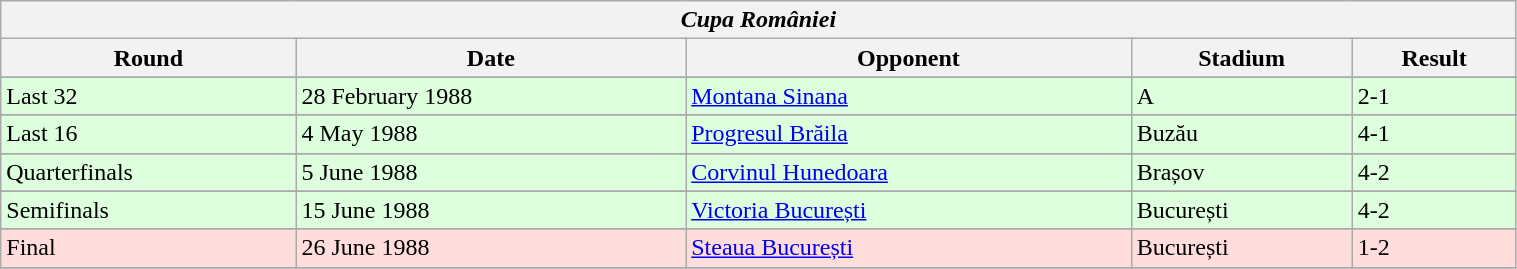<table class="wikitable" style="width:80%;">
<tr>
<th colspan="5" style="text-align:center;"><em>Cupa României</em></th>
</tr>
<tr>
<th>Round</th>
<th>Date</th>
<th>Opponent</th>
<th>Stadium</th>
<th>Result</th>
</tr>
<tr>
</tr>
<tr bgcolor="#ddffdd">
<td>Last 32</td>
<td>28 February 1988</td>
<td><a href='#'>Montana Sinana</a></td>
<td>A</td>
<td>2-1</td>
</tr>
<tr>
</tr>
<tr bgcolor="#ddffdd">
<td>Last 16</td>
<td>4 May 1988</td>
<td><a href='#'>Progresul Brăila</a></td>
<td>Buzău</td>
<td>4-1</td>
</tr>
<tr>
</tr>
<tr bgcolor="#ddffdd">
<td>Quarterfinals</td>
<td>5 June 1988</td>
<td><a href='#'>Corvinul Hunedoara</a></td>
<td>Brașov</td>
<td>4-2</td>
</tr>
<tr>
</tr>
<tr bgcolor="#ddffdd">
<td>Semifinals</td>
<td>15 June 1988</td>
<td><a href='#'>Victoria București</a></td>
<td>București</td>
<td>4-2</td>
</tr>
<tr>
</tr>
<tr bgcolor="#ffdddd">
<td>Final</td>
<td>26 June 1988</td>
<td><a href='#'>Steaua București</a></td>
<td>București</td>
<td>1-2</td>
</tr>
<tr>
</tr>
</table>
